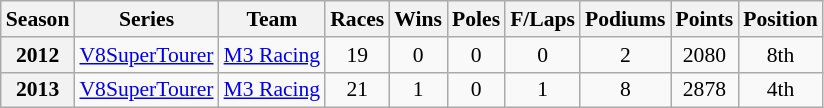<table class="wikitable" style="font-size: 90%; text-align:center">
<tr>
<th>Season</th>
<th>Series</th>
<th>Team</th>
<th>Races</th>
<th>Wins</th>
<th>Poles</th>
<th>F/Laps</th>
<th>Podiums</th>
<th>Points</th>
<th>Position</th>
</tr>
<tr>
<th>2012</th>
<td align=left><a href='#'>V8SuperTourer</a></td>
<td align=left><a href='#'>M3 Racing</a></td>
<td>19</td>
<td>0</td>
<td>0</td>
<td>0</td>
<td>2</td>
<td>2080</td>
<td>8th</td>
</tr>
<tr>
<th>2013</th>
<td align=left><a href='#'>V8SuperTourer</a></td>
<td align=left><a href='#'>M3 Racing</a></td>
<td>21</td>
<td>1</td>
<td>0</td>
<td>1</td>
<td>8</td>
<td>2878</td>
<td>4th</td>
</tr>
</table>
